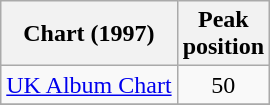<table class="wikitable sortable">
<tr>
<th>Chart (1997)</th>
<th>Peak<br>position</th>
</tr>
<tr>
<td align="left"><a href='#'>UK Album Chart</a></td>
<td align="center">50</td>
</tr>
<tr>
</tr>
</table>
